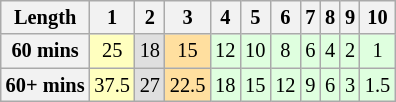<table class="wikitable" style="font-size: 85%;">
<tr>
<th>Length</th>
<th>1</th>
<th>2</th>
<th>3</th>
<th>4</th>
<th>5</th>
<th>6</th>
<th>7</th>
<th>8</th>
<th>9</th>
<th>10</th>
</tr>
<tr align="center">
<th>60 mins</th>
<td style="background:#FFFFBF;">25</td>
<td style="background:#DFDFDF;">18</td>
<td style="background:#FFDF9F;">15</td>
<td style="background:#DFFFDF;">12</td>
<td style="background:#DFFFDF;">10</td>
<td style="background:#DFFFDF;">8</td>
<td style="background:#DFFFDF;">6</td>
<td style="background:#DFFFDF;">4</td>
<td style="background:#DFFFDF;">2</td>
<td style="background:#DFFFDF;">1</td>
</tr>
<tr align="center">
<th>60+ mins</th>
<td style="background:#FFFFBF;">37.5</td>
<td style="background:#DFDFDF;">27</td>
<td style="background:#FFDF9F;">22.5</td>
<td style="background:#DFFFDF;">18</td>
<td style="background:#DFFFDF;">15</td>
<td style="background:#DFFFDF;">12</td>
<td style="background:#DFFFDF;">9</td>
<td style="background:#DFFFDF;">6</td>
<td style="background:#DFFFDF;">3</td>
<td style="background:#DFFFDF;">1.5</td>
</tr>
</table>
